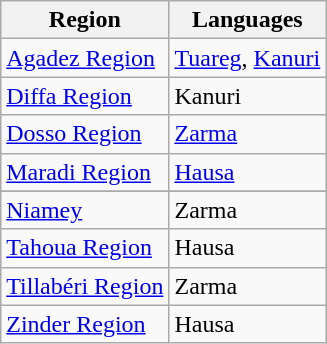<table class="wikitable">
<tr>
<th>Region</th>
<th>Languages</th>
</tr>
<tr>
<td><a href='#'>Agadez Region</a></td>
<td><a href='#'>Tuareg</a>, <a href='#'>Kanuri</a></td>
</tr>
<tr>
<td><a href='#'>Diffa Region</a></td>
<td>Kanuri</td>
</tr>
<tr>
<td><a href='#'>Dosso Region</a></td>
<td><a href='#'>Zarma</a></td>
</tr>
<tr>
<td><a href='#'>Maradi Region</a></td>
<td><a href='#'>Hausa</a></td>
</tr>
<tr>
</tr>
<tr>
<td><a href='#'>Niamey</a></td>
<td>Zarma</td>
</tr>
<tr>
<td><a href='#'>Tahoua Region</a></td>
<td>Hausa</td>
</tr>
<tr>
<td><a href='#'>Tillabéri Region</a></td>
<td>Zarma</td>
</tr>
<tr>
<td><a href='#'>Zinder Region</a></td>
<td>Hausa</td>
</tr>
</table>
